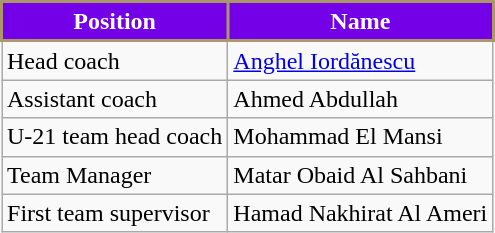<table class="wikitable">
<tr>
<th style="color:#FFFFFF; background: #7300E6; border:2px solid #AB9767;">Position</th>
<th style="color:#FFFFFF; background: #7300E6; border:2px solid #AB9767;">Name</th>
</tr>
<tr>
<td>Head coach</td>
<td> <a href='#'>Anghel Iordănescu</a></td>
</tr>
<tr>
<td>Assistant coach</td>
<td> Ahmed Abdullah</td>
</tr>
<tr>
<td>U-21 team head coach</td>
<td> Mohammad El Mansi</td>
</tr>
<tr>
<td>Team Manager</td>
<td>  Matar Obaid Al Sahbani</td>
</tr>
<tr>
<td>First team supervisor</td>
<td> Hamad Nakhirat Al Ameri</td>
</tr>
</table>
